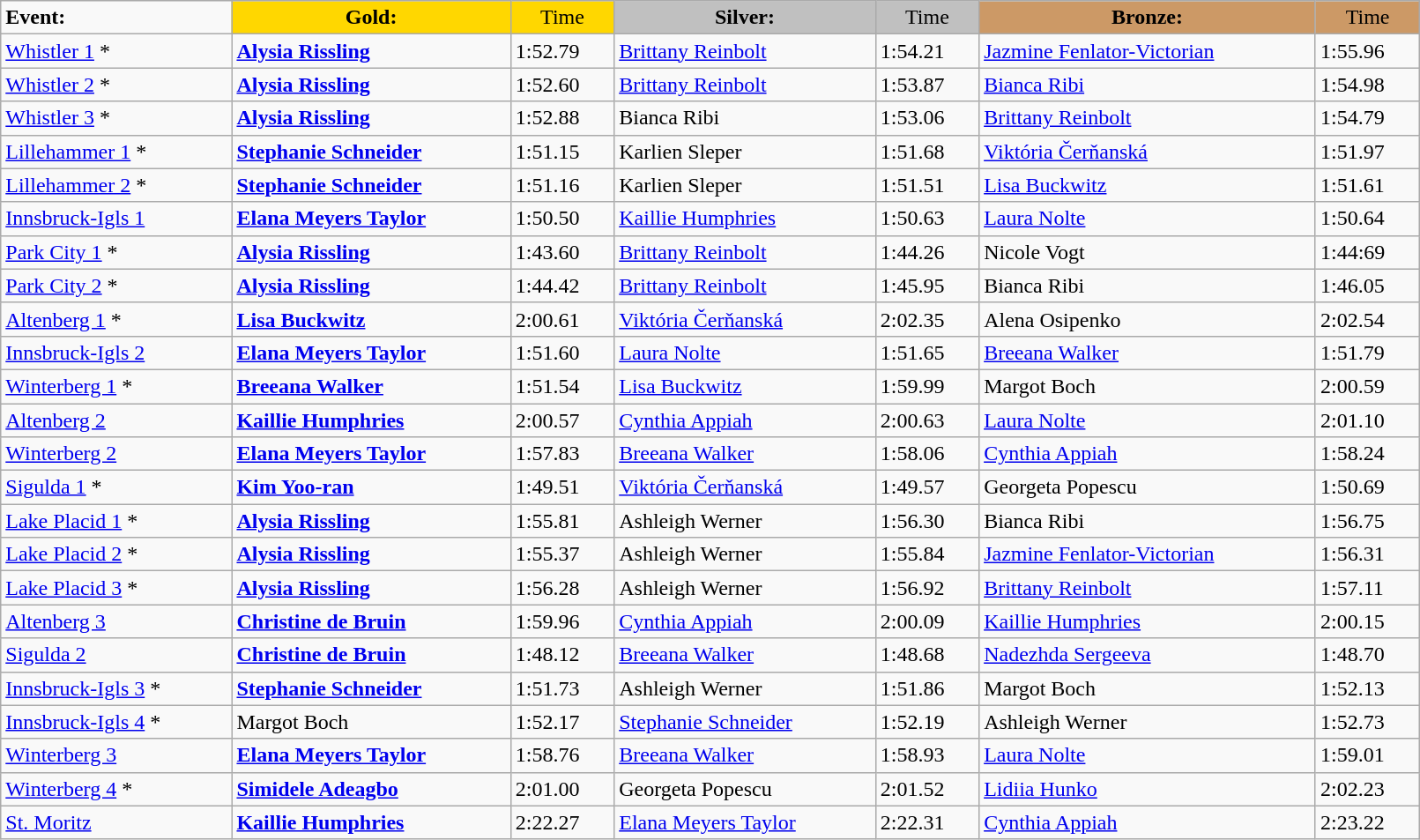<table class="wikitable" style="width:85%;">
<tr>
<td><strong>Event:</strong></td>
<td style="text-align:center; background:gold;"><strong>Gold:</strong></td>
<td style="text-align:center; background:gold;">Time</td>
<td style="text-align:center; background:silver;"><strong>Silver:</strong></td>
<td style="text-align:center; background:silver;">Time</td>
<td style="text-align:center; background:#c96;"><strong>Bronze:</strong></td>
<td style="text-align:center; background:#c96;">Time</td>
</tr>
<tr>
<td> <a href='#'>Whistler 1</a> *</td>
<td> <strong><a href='#'>Alysia Rissling</a></strong></td>
<td>1:52.79</td>
<td> <a href='#'>Brittany Reinbolt</a></td>
<td>1:54.21</td>
<td> <a href='#'>Jazmine Fenlator-Victorian</a></td>
<td>1:55.96</td>
</tr>
<tr>
<td> <a href='#'>Whistler 2</a> *</td>
<td> <strong><a href='#'>Alysia Rissling</a></strong></td>
<td>1:52.60</td>
<td> <a href='#'>Brittany Reinbolt</a></td>
<td>1:53.87</td>
<td> <a href='#'>Bianca Ribi</a></td>
<td>1:54.98</td>
</tr>
<tr>
<td> <a href='#'>Whistler 3</a> *</td>
<td> <strong><a href='#'>Alysia Rissling</a></strong></td>
<td>1:52.88</td>
<td> Bianca Ribi</td>
<td>1:53.06</td>
<td> <a href='#'>Brittany Reinbolt</a></td>
<td>1:54.79</td>
</tr>
<tr>
<td> <a href='#'>Lillehammer 1</a> *</td>
<td> <strong><a href='#'>Stephanie Schneider</a></strong></td>
<td>1:51.15</td>
<td> Karlien Sleper</td>
<td>1:51.68</td>
<td> <a href='#'>Viktória Čerňanská</a></td>
<td>1:51.97</td>
</tr>
<tr>
<td> <a href='#'>Lillehammer 2</a> *</td>
<td> <strong><a href='#'>Stephanie Schneider</a></strong></td>
<td>1:51.16</td>
<td> Karlien Sleper</td>
<td>1:51.51</td>
<td> <a href='#'>Lisa Buckwitz</a></td>
<td>1:51.61</td>
</tr>
<tr>
<td> <a href='#'>Innsbruck-Igls 1</a></td>
<td> <strong><a href='#'>Elana Meyers Taylor</a></strong></td>
<td>1:50.50</td>
<td> <a href='#'>Kaillie Humphries</a></td>
<td>1:50.63</td>
<td> <a href='#'>Laura Nolte</a></td>
<td>1:50.64</td>
</tr>
<tr>
<td> <a href='#'>Park City 1</a> *</td>
<td> <strong><a href='#'>Alysia Rissling</a></strong></td>
<td>1:43.60</td>
<td> <a href='#'>Brittany Reinbolt</a></td>
<td>1:44.26</td>
<td> Nicole Vogt</td>
<td>1:44:69</td>
</tr>
<tr>
<td> <a href='#'>Park City 2</a> *</td>
<td> <strong><a href='#'>Alysia Rissling</a></strong></td>
<td>1:44.42</td>
<td> <a href='#'>Brittany Reinbolt</a></td>
<td>1:45.95</td>
<td> Bianca Ribi</td>
<td>1:46.05</td>
</tr>
<tr>
<td> <a href='#'>Altenberg 1</a> *</td>
<td> <strong><a href='#'>Lisa Buckwitz</a></strong></td>
<td>2:00.61</td>
<td> <a href='#'>Viktória Čerňanská</a></td>
<td>2:02.35</td>
<td> Alena Osipenko</td>
<td>2:02.54</td>
</tr>
<tr>
<td> <a href='#'>Innsbruck-Igls 2</a></td>
<td> <strong><a href='#'>Elana Meyers Taylor</a></strong></td>
<td>1:51.60</td>
<td> <a href='#'>Laura Nolte</a></td>
<td>1:51.65</td>
<td> <a href='#'>Breeana Walker</a></td>
<td>1:51.79</td>
</tr>
<tr>
<td> <a href='#'>Winterberg 1</a> *</td>
<td><strong> <a href='#'>Breeana Walker</a></strong></td>
<td>1:51.54</td>
<td> <a href='#'>Lisa Buckwitz</a></td>
<td>1:59.99</td>
<td> Margot Boch</td>
<td>2:00.59</td>
</tr>
<tr>
<td> <a href='#'>Altenberg 2</a></td>
<td><strong> <a href='#'>Kaillie Humphries</a></strong></td>
<td>2:00.57</td>
<td> <a href='#'>Cynthia Appiah</a></td>
<td>2:00.63</td>
<td> <a href='#'>Laura Nolte</a></td>
<td>2:01.10</td>
</tr>
<tr>
<td> <a href='#'>Winterberg 2</a></td>
<td><strong> <a href='#'>Elana Meyers Taylor</a></strong></td>
<td>1:57.83</td>
<td> <a href='#'>Breeana Walker</a></td>
<td>1:58.06</td>
<td> <a href='#'>Cynthia Appiah</a></td>
<td>1:58.24</td>
</tr>
<tr>
<td> <a href='#'>Sigulda 1</a> *</td>
<td><strong> <a href='#'>Kim Yoo-ran</a></strong></td>
<td>1:49.51</td>
<td> <a href='#'>Viktória Čerňanská</a></td>
<td>1:49.57</td>
<td> Georgeta Popescu</td>
<td>1:50.69</td>
</tr>
<tr>
<td> <a href='#'>Lake Placid 1</a> *</td>
<td> <strong><a href='#'>Alysia Rissling</a></strong></td>
<td>1:55.81</td>
<td> Ashleigh Werner</td>
<td>1:56.30</td>
<td> Bianca Ribi</td>
<td>1:56.75</td>
</tr>
<tr>
<td> <a href='#'>Lake Placid 2</a> *</td>
<td> <strong><a href='#'>Alysia Rissling</a></strong></td>
<td>1:55.37</td>
<td> Ashleigh Werner</td>
<td>1:55.84</td>
<td> <a href='#'>Jazmine Fenlator-Victorian</a></td>
<td>1:56.31</td>
</tr>
<tr>
<td> <a href='#'>Lake Placid 3</a> *</td>
<td> <strong><a href='#'>Alysia Rissling</a></strong></td>
<td>1:56.28</td>
<td> Ashleigh Werner</td>
<td>1:56.92</td>
<td> <a href='#'>Brittany Reinbolt</a></td>
<td>1:57.11</td>
</tr>
<tr>
<td> <a href='#'>Altenberg 3</a></td>
<td> <strong><a href='#'>Christine de Bruin</a></strong></td>
<td>1:59.96</td>
<td> <a href='#'>Cynthia Appiah</a></td>
<td>2:00.09</td>
<td> <a href='#'>Kaillie Humphries</a></td>
<td>2:00.15</td>
</tr>
<tr>
<td> <a href='#'>Sigulda 2</a></td>
<td> <strong><a href='#'>Christine de Bruin</a></strong></td>
<td>1:48.12</td>
<td> <a href='#'>Breeana Walker</a></td>
<td>1:48.68</td>
<td> <a href='#'>Nadezhda Sergeeva</a></td>
<td>1:48.70</td>
</tr>
<tr>
<td> <a href='#'>Innsbruck-Igls 3</a> *</td>
<td> <strong><a href='#'>Stephanie Schneider</a></strong></td>
<td>1:51.73</td>
<td> Ashleigh Werner</td>
<td>1:51.86</td>
<td> Margot Boch</td>
<td>1:52.13</td>
</tr>
<tr>
<td> <a href='#'>Innsbruck-Igls 4</a> *</td>
<td> Margot Boch</td>
<td>1:52.17</td>
<td> <a href='#'>Stephanie Schneider</a></td>
<td>1:52.19</td>
<td> Ashleigh Werner</td>
<td>1:52.73</td>
</tr>
<tr>
<td> <a href='#'>Winterberg 3</a></td>
<td><strong> <a href='#'>Elana Meyers Taylor</a></strong></td>
<td>1:58.76</td>
<td> <a href='#'>Breeana Walker</a></td>
<td>1:58.93</td>
<td> <a href='#'>Laura Nolte</a></td>
<td>1:59.01</td>
</tr>
<tr>
<td> <a href='#'>Winterberg 4</a> *</td>
<td><strong> <a href='#'>Simidele Adeagbo</a></strong></td>
<td>2:01.00</td>
<td> Georgeta Popescu</td>
<td>2:01.52</td>
<td> <a href='#'>Lidiia Hunko</a></td>
<td>2:02.23</td>
</tr>
<tr>
<td> <a href='#'>St. Moritz</a></td>
<td><strong> <a href='#'>Kaillie Humphries</a></strong></td>
<td>2:22.27</td>
<td> <a href='#'>Elana Meyers Taylor</a></td>
<td>2:22.31</td>
<td> <a href='#'>Cynthia Appiah</a></td>
<td>2:23.22</td>
</tr>
</table>
